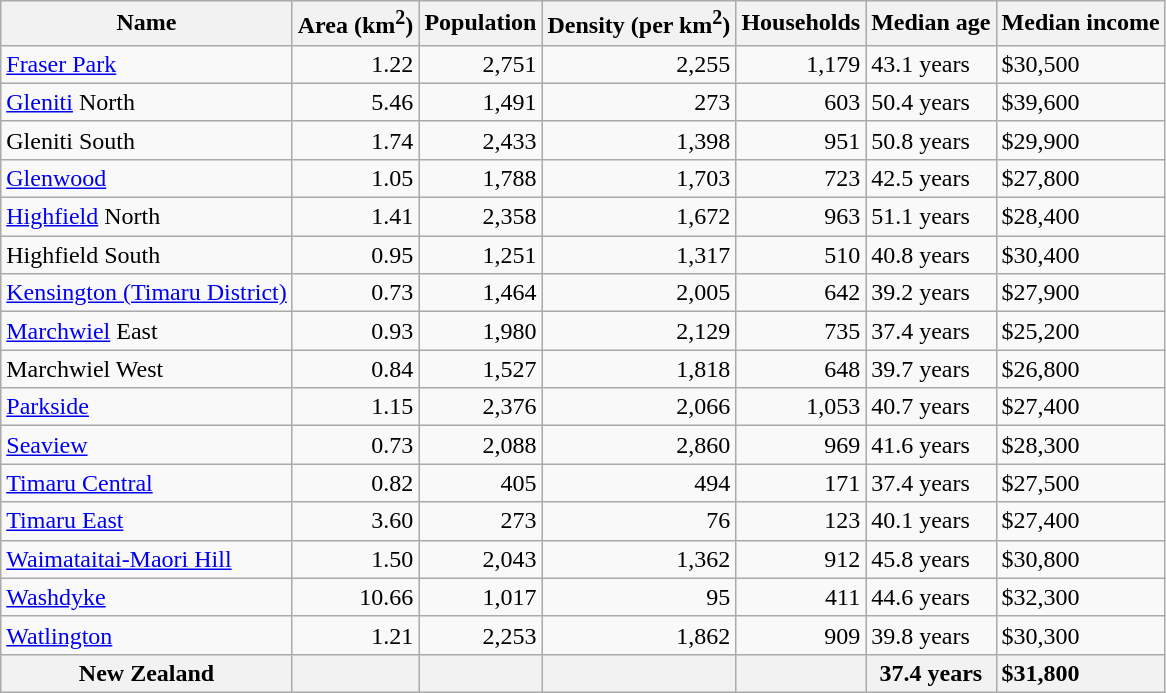<table class="wikitable">
<tr>
<th>Name</th>
<th>Area (km<sup>2</sup>)</th>
<th>Population</th>
<th>Density (per km<sup>2</sup>)</th>
<th>Households</th>
<th>Median age</th>
<th>Median income</th>
</tr>
<tr>
<td><a href='#'>Fraser Park</a></td>
<td style="text-align:right;">1.22</td>
<td style="text-align:right;">2,751</td>
<td style="text-align:right;">2,255</td>
<td style="text-align:right;">1,179</td>
<td>43.1 years</td>
<td>$30,500</td>
</tr>
<tr>
<td><a href='#'>Gleniti</a> North</td>
<td style="text-align:right;">5.46</td>
<td style="text-align:right;">1,491</td>
<td style="text-align:right;">273</td>
<td style="text-align:right;">603</td>
<td>50.4 years</td>
<td>$39,600</td>
</tr>
<tr>
<td>Gleniti South</td>
<td style="text-align:right;">1.74</td>
<td style="text-align:right;">2,433</td>
<td style="text-align:right;">1,398</td>
<td style="text-align:right;">951</td>
<td>50.8 years</td>
<td>$29,900</td>
</tr>
<tr>
<td><a href='#'>Glenwood</a></td>
<td style="text-align:right;">1.05</td>
<td style="text-align:right;">1,788</td>
<td style="text-align:right;">1,703</td>
<td style="text-align:right;">723</td>
<td>42.5 years</td>
<td>$27,800</td>
</tr>
<tr>
<td><a href='#'>Highfield</a> North</td>
<td style="text-align:right;">1.41</td>
<td style="text-align:right;">2,358</td>
<td style="text-align:right;">1,672</td>
<td style="text-align:right;">963</td>
<td>51.1 years</td>
<td>$28,400</td>
</tr>
<tr>
<td>Highfield South</td>
<td style="text-align:right;">0.95</td>
<td style="text-align:right;">1,251</td>
<td style="text-align:right;">1,317</td>
<td style="text-align:right;">510</td>
<td>40.8 years</td>
<td>$30,400</td>
</tr>
<tr>
<td><a href='#'>Kensington (Timaru District)</a></td>
<td style="text-align:right;">0.73</td>
<td style="text-align:right;">1,464</td>
<td style="text-align:right;">2,005</td>
<td style="text-align:right;">642</td>
<td>39.2 years</td>
<td>$27,900</td>
</tr>
<tr>
<td><a href='#'>Marchwiel</a> East</td>
<td style="text-align:right;">0.93</td>
<td style="text-align:right;">1,980</td>
<td style="text-align:right;">2,129</td>
<td style="text-align:right;">735</td>
<td>37.4 years</td>
<td>$25,200</td>
</tr>
<tr>
<td>Marchwiel West</td>
<td style="text-align:right;">0.84</td>
<td style="text-align:right;">1,527</td>
<td style="text-align:right;">1,818</td>
<td style="text-align:right;">648</td>
<td>39.7 years</td>
<td>$26,800</td>
</tr>
<tr>
<td><a href='#'>Parkside</a></td>
<td style="text-align:right;">1.15</td>
<td style="text-align:right;">2,376</td>
<td style="text-align:right;">2,066</td>
<td style="text-align:right;">1,053</td>
<td>40.7 years</td>
<td>$27,400</td>
</tr>
<tr>
<td><a href='#'>Seaview</a></td>
<td style="text-align:right;">0.73</td>
<td style="text-align:right;">2,088</td>
<td style="text-align:right;">2,860</td>
<td style="text-align:right;">969</td>
<td>41.6 years</td>
<td>$28,300</td>
</tr>
<tr>
<td><a href='#'>Timaru Central</a></td>
<td style="text-align:right;">0.82</td>
<td style="text-align:right;">405</td>
<td style="text-align:right;">494</td>
<td style="text-align:right;">171</td>
<td>37.4 years</td>
<td>$27,500</td>
</tr>
<tr>
<td><a href='#'>Timaru East</a></td>
<td style="text-align:right;">3.60</td>
<td style="text-align:right;">273</td>
<td style="text-align:right;">76</td>
<td style="text-align:right;">123</td>
<td>40.1 years</td>
<td>$27,400</td>
</tr>
<tr>
<td><a href='#'>Waimataitai-Maori Hill</a></td>
<td style="text-align:right;">1.50</td>
<td style="text-align:right;">2,043</td>
<td style="text-align:right;">1,362</td>
<td style="text-align:right;">912</td>
<td>45.8 years</td>
<td>$30,800</td>
</tr>
<tr>
<td><a href='#'>Washdyke</a></td>
<td style="text-align:right;">10.66</td>
<td style="text-align:right;">1,017</td>
<td style="text-align:right;">95</td>
<td style="text-align:right;">411</td>
<td>44.6 years</td>
<td>$32,300</td>
</tr>
<tr>
<td><a href='#'>Watlington</a></td>
<td style="text-align:right;">1.21</td>
<td style="text-align:right;">2,253</td>
<td style="text-align:right;">1,862</td>
<td style="text-align:right;">909</td>
<td>39.8 years</td>
<td>$30,300</td>
</tr>
<tr>
<th>New Zealand</th>
<th></th>
<th></th>
<th></th>
<th></th>
<th>37.4 years</th>
<th style="text-align:left;">$31,800</th>
</tr>
</table>
